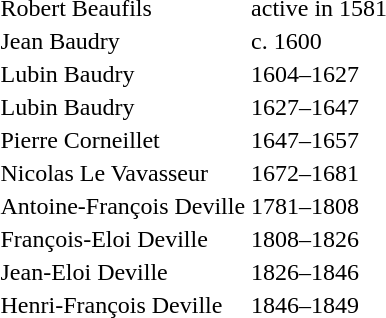<table>
<tr>
<td>Robert Beaufils</td>
<td>active in 1581</td>
</tr>
<tr>
<td>Jean Baudry</td>
<td>c. 1600</td>
</tr>
<tr>
<td>Lubin Baudry</td>
<td>1604–1627</td>
</tr>
<tr>
<td>Lubin Baudry</td>
<td>1627–1647</td>
</tr>
<tr>
<td>Pierre Corneillet</td>
<td>1647–1657</td>
</tr>
<tr>
<td>Nicolas Le Vavasseur</td>
<td>1672–1681</td>
</tr>
<tr>
<td>Antoine-François Deville</td>
<td>1781–1808</td>
</tr>
<tr>
<td>François-Eloi Deville</td>
<td>1808–1826</td>
</tr>
<tr>
<td>Jean-Eloi Deville</td>
<td>1826–1846</td>
</tr>
<tr>
<td>Henri-François Deville</td>
<td>1846–1849</td>
</tr>
</table>
